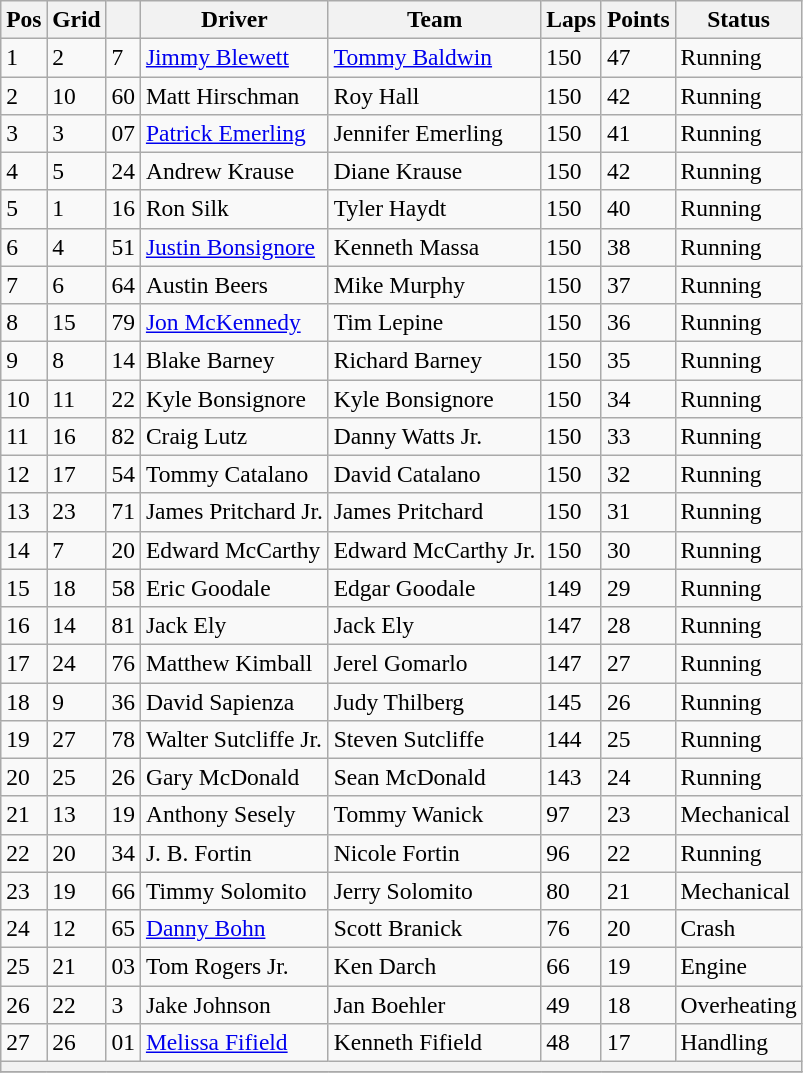<table class="wikitable" style="font-size:98%">
<tr>
<th>Pos</th>
<th>Grid</th>
<th></th>
<th>Driver</th>
<th>Team</th>
<th>Laps</th>
<th>Points</th>
<th>Status</th>
</tr>
<tr>
<td>1</td>
<td>2</td>
<td>7</td>
<td><a href='#'>Jimmy Blewett</a></td>
<td><a href='#'>Tommy Baldwin</a></td>
<td>150</td>
<td>47</td>
<td>Running</td>
</tr>
<tr>
<td>2</td>
<td>10</td>
<td>60</td>
<td>Matt Hirschman</td>
<td>Roy Hall</td>
<td>150</td>
<td>42</td>
<td>Running</td>
</tr>
<tr>
<td>3</td>
<td>3</td>
<td>07</td>
<td><a href='#'>Patrick Emerling</a></td>
<td>Jennifer Emerling</td>
<td>150</td>
<td>41</td>
<td>Running</td>
</tr>
<tr>
<td>4</td>
<td>5</td>
<td>24</td>
<td>Andrew Krause</td>
<td>Diane Krause</td>
<td>150</td>
<td>42</td>
<td>Running</td>
</tr>
<tr>
<td>5</td>
<td>1</td>
<td>16</td>
<td>Ron Silk</td>
<td>Tyler Haydt</td>
<td>150</td>
<td>40</td>
<td>Running</td>
</tr>
<tr>
<td>6</td>
<td>4</td>
<td>51</td>
<td><a href='#'>Justin Bonsignore</a></td>
<td>Kenneth Massa</td>
<td>150</td>
<td>38</td>
<td>Running</td>
</tr>
<tr>
<td>7</td>
<td>6</td>
<td>64</td>
<td>Austin Beers</td>
<td>Mike Murphy</td>
<td>150</td>
<td>37</td>
<td>Running</td>
</tr>
<tr>
<td>8</td>
<td>15</td>
<td>79</td>
<td><a href='#'>Jon McKennedy</a></td>
<td>Tim Lepine</td>
<td>150</td>
<td>36</td>
<td>Running</td>
</tr>
<tr>
<td>9</td>
<td>8</td>
<td>14</td>
<td>Blake Barney</td>
<td>Richard Barney</td>
<td>150</td>
<td>35</td>
<td>Running</td>
</tr>
<tr>
<td>10</td>
<td>11</td>
<td>22</td>
<td>Kyle Bonsignore</td>
<td>Kyle Bonsignore</td>
<td>150</td>
<td>34</td>
<td>Running</td>
</tr>
<tr>
<td>11</td>
<td>16</td>
<td>82</td>
<td>Craig Lutz</td>
<td>Danny Watts Jr.</td>
<td>150</td>
<td>33</td>
<td>Running</td>
</tr>
<tr>
<td>12</td>
<td>17</td>
<td>54</td>
<td>Tommy Catalano</td>
<td>David Catalano</td>
<td>150</td>
<td>32</td>
<td>Running</td>
</tr>
<tr>
<td>13</td>
<td>23</td>
<td>71</td>
<td>James Pritchard Jr.</td>
<td>James Pritchard</td>
<td>150</td>
<td>31</td>
<td>Running</td>
</tr>
<tr>
<td>14</td>
<td>7</td>
<td>20</td>
<td>Edward McCarthy</td>
<td>Edward McCarthy Jr.</td>
<td>150</td>
<td>30</td>
<td>Running</td>
</tr>
<tr>
<td>15</td>
<td>18</td>
<td>58</td>
<td>Eric Goodale</td>
<td>Edgar Goodale</td>
<td>149</td>
<td>29</td>
<td>Running</td>
</tr>
<tr>
<td>16</td>
<td>14</td>
<td>81</td>
<td>Jack Ely</td>
<td>Jack Ely</td>
<td>147</td>
<td>28</td>
<td>Running</td>
</tr>
<tr>
<td>17</td>
<td>24</td>
<td>76</td>
<td>Matthew Kimball</td>
<td>Jerel Gomarlo</td>
<td>147</td>
<td>27</td>
<td>Running</td>
</tr>
<tr>
<td>18</td>
<td>9</td>
<td>36</td>
<td>David Sapienza</td>
<td>Judy Thilberg</td>
<td>145</td>
<td>26</td>
<td>Running</td>
</tr>
<tr>
<td>19</td>
<td>27</td>
<td>78</td>
<td>Walter Sutcliffe Jr.</td>
<td>Steven Sutcliffe</td>
<td>144</td>
<td>25</td>
<td>Running</td>
</tr>
<tr>
<td>20</td>
<td>25</td>
<td>26</td>
<td>Gary McDonald</td>
<td>Sean McDonald</td>
<td>143</td>
<td>24</td>
<td>Running</td>
</tr>
<tr>
<td>21</td>
<td>13</td>
<td>19</td>
<td>Anthony Sesely</td>
<td>Tommy Wanick</td>
<td>97</td>
<td>23</td>
<td>Mechanical</td>
</tr>
<tr>
<td>22</td>
<td>20</td>
<td>34</td>
<td>J. B. Fortin</td>
<td>Nicole Fortin</td>
<td>96</td>
<td>22</td>
<td>Running</td>
</tr>
<tr>
<td>23</td>
<td>19</td>
<td>66</td>
<td>Timmy Solomito</td>
<td>Jerry Solomito</td>
<td>80</td>
<td>21</td>
<td>Mechanical</td>
</tr>
<tr>
<td>24</td>
<td>12</td>
<td>65</td>
<td><a href='#'>Danny Bohn</a></td>
<td>Scott Branick</td>
<td>76</td>
<td>20</td>
<td>Crash</td>
</tr>
<tr>
<td>25</td>
<td>21</td>
<td>03</td>
<td>Tom Rogers Jr.</td>
<td>Ken Darch</td>
<td>66</td>
<td>19</td>
<td>Engine</td>
</tr>
<tr>
<td>26</td>
<td>22</td>
<td>3</td>
<td>Jake Johnson</td>
<td>Jan Boehler</td>
<td>49</td>
<td>18</td>
<td>Overheating</td>
</tr>
<tr>
<td>27</td>
<td>26</td>
<td>01</td>
<td><a href='#'>Melissa Fifield</a></td>
<td>Kenneth Fifield</td>
<td>48</td>
<td>17</td>
<td>Handling</td>
</tr>
<tr>
<th colspan="8"></th>
</tr>
<tr>
</tr>
</table>
